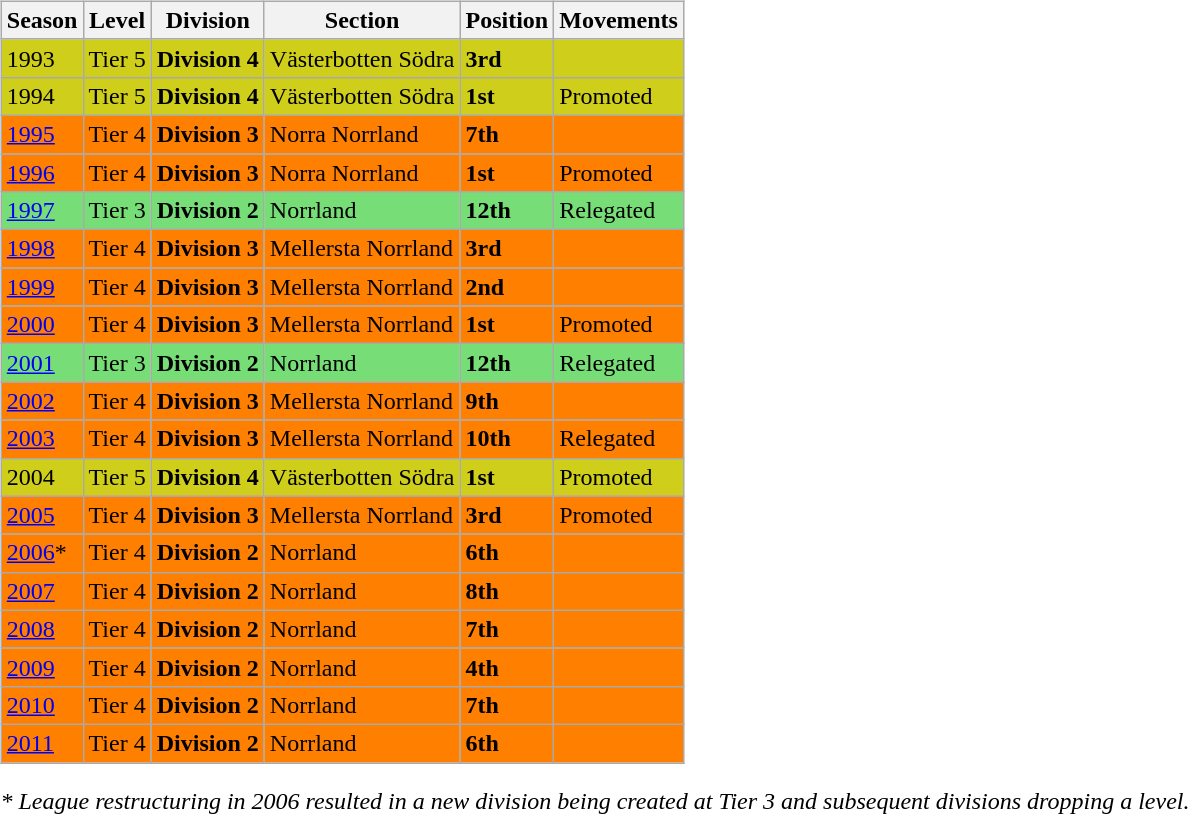<table>
<tr>
<td valign="top" width=0%><br><table class="wikitable">
<tr style="background:#f0f6fa;">
<th><strong>Season</strong></th>
<th><strong>Level</strong></th>
<th><strong>Division</strong></th>
<th><strong>Section</strong></th>
<th><strong>Position</strong></th>
<th><strong>Movements</strong></th>
</tr>
<tr>
<td style="background:#CECE1B;">1993</td>
<td style="background:#CECE1B;">Tier 5</td>
<td style="background:#CECE1B;"><strong>Division 4</strong></td>
<td style="background:#CECE1B;">Västerbotten Södra</td>
<td style="background:#CECE1B;"><strong>3rd</strong></td>
<td style="background:#CECE1B;"></td>
</tr>
<tr>
<td style="background:#CECE1B;">1994</td>
<td style="background:#CECE1B;">Tier 5</td>
<td style="background:#CECE1B;"><strong>Division 4</strong></td>
<td style="background:#CECE1B;">Västerbotten Södra</td>
<td style="background:#CECE1B;"><strong>1st</strong></td>
<td style="background:#CECE1B;">Promoted</td>
</tr>
<tr>
<td style="background:#FF7F00;"><a href='#'>1995</a></td>
<td style="background:#FF7F00;">Tier 4</td>
<td style="background:#FF7F00;"><strong>Division 3</strong></td>
<td style="background:#FF7F00;">Norra Norrland</td>
<td style="background:#FF7F00;"><strong>7th</strong></td>
<td style="background:#FF7F00;"></td>
</tr>
<tr>
<td style="background:#FF7F00;"><a href='#'>1996</a></td>
<td style="background:#FF7F00;">Tier 4</td>
<td style="background:#FF7F00;"><strong>Division 3</strong></td>
<td style="background:#FF7F00;">Norra Norrland</td>
<td style="background:#FF7F00;"><strong>1st</strong></td>
<td style="background:#FF7F00;">Promoted</td>
</tr>
<tr>
<td style="background:#77DD77;"><a href='#'>1997</a></td>
<td style="background:#77DD77;">Tier 3</td>
<td style="background:#77DD77;"><strong>Division 2</strong></td>
<td style="background:#77DD77;">Norrland</td>
<td style="background:#77DD77;"><strong>12th</strong></td>
<td style="background:#77DD77;">Relegated</td>
</tr>
<tr>
<td style="background:#FF7F00;"><a href='#'>1998</a></td>
<td style="background:#FF7F00;">Tier 4</td>
<td style="background:#FF7F00;"><strong>Division 3</strong></td>
<td style="background:#FF7F00;">Mellersta Norrland</td>
<td style="background:#FF7F00;"><strong>3rd</strong></td>
<td style="background:#FF7F00;"></td>
</tr>
<tr>
<td style="background:#FF7F00;"><a href='#'>1999</a></td>
<td style="background:#FF7F00;">Tier 4</td>
<td style="background:#FF7F00;"><strong>Division 3</strong></td>
<td style="background:#FF7F00;">Mellersta Norrland</td>
<td style="background:#FF7F00;"><strong>2nd</strong></td>
<td style="background:#FF7F00;"></td>
</tr>
<tr>
<td style="background:#FF7F00;"><a href='#'>2000</a></td>
<td style="background:#FF7F00;">Tier 4</td>
<td style="background:#FF7F00;"><strong>Division 3</strong></td>
<td style="background:#FF7F00;">Mellersta Norrland</td>
<td style="background:#FF7F00;"><strong>1st</strong></td>
<td style="background:#FF7F00;">Promoted</td>
</tr>
<tr>
<td style="background:#77DD77;"><a href='#'>2001</a></td>
<td style="background:#77DD77;">Tier 3</td>
<td style="background:#77DD77;"><strong>Division 2</strong></td>
<td style="background:#77DD77;">Norrland</td>
<td style="background:#77DD77;"><strong>12th</strong></td>
<td style="background:#77DD77;">Relegated</td>
</tr>
<tr>
<td style="background:#FF7F00;"><a href='#'>2002</a></td>
<td style="background:#FF7F00;">Tier 4</td>
<td style="background:#FF7F00;"><strong>Division 3</strong></td>
<td style="background:#FF7F00;">Mellersta Norrland</td>
<td style="background:#FF7F00;"><strong>9th</strong></td>
<td style="background:#FF7F00;"></td>
</tr>
<tr>
<td style="background:#FF7F00;"><a href='#'>2003</a></td>
<td style="background:#FF7F00;">Tier 4</td>
<td style="background:#FF7F00;"><strong>Division 3</strong></td>
<td style="background:#FF7F00;">Mellersta Norrland</td>
<td style="background:#FF7F00;"><strong>10th</strong></td>
<td style="background:#FF7F00;">Relegated</td>
</tr>
<tr>
<td style="background:#CECE1B;">2004</td>
<td style="background:#CECE1B;">Tier 5</td>
<td style="background:#CECE1B;"><strong>Division 4</strong></td>
<td style="background:#CECE1B;">Västerbotten Södra</td>
<td style="background:#CECE1B;"><strong>1st</strong></td>
<td style="background:#CECE1B;">Promoted</td>
</tr>
<tr>
<td style="background:#FF7F00;"><a href='#'>2005</a></td>
<td style="background:#FF7F00;">Tier 4</td>
<td style="background:#FF7F00;"><strong>Division 3</strong></td>
<td style="background:#FF7F00;">Mellersta Norrland</td>
<td style="background:#FF7F00;"><strong>3rd</strong></td>
<td style="background:#FF7F00;">Promoted</td>
</tr>
<tr>
<td style="background:#FF7F00;"><a href='#'>2006</a>*</td>
<td style="background:#FF7F00;">Tier 4</td>
<td style="background:#FF7F00;"><strong>Division 2</strong></td>
<td style="background:#FF7F00;">Norrland</td>
<td style="background:#FF7F00;"><strong>6th</strong></td>
<td style="background:#FF7F00;"></td>
</tr>
<tr>
<td style="background:#FF7F00;"><a href='#'>2007</a></td>
<td style="background:#FF7F00;">Tier 4</td>
<td style="background:#FF7F00;"><strong>Division 2</strong></td>
<td style="background:#FF7F00;">Norrland</td>
<td style="background:#FF7F00;"><strong>8th</strong></td>
<td style="background:#FF7F00;"></td>
</tr>
<tr>
<td style="background:#FF7F00;"><a href='#'>2008</a></td>
<td style="background:#FF7F00;">Tier 4</td>
<td style="background:#FF7F00;"><strong>Division 2</strong></td>
<td style="background:#FF7F00;">Norrland</td>
<td style="background:#FF7F00;"><strong>7th</strong></td>
<td style="background:#FF7F00;"></td>
</tr>
<tr>
<td style="background:#FF7F00;"><a href='#'>2009</a></td>
<td style="background:#FF7F00;">Tier 4</td>
<td style="background:#FF7F00;"><strong>Division 2</strong></td>
<td style="background:#FF7F00;">Norrland</td>
<td style="background:#FF7F00;"><strong>4th</strong></td>
<td style="background:#FF7F00;"></td>
</tr>
<tr>
<td style="background:#FF7F00;"><a href='#'>2010</a></td>
<td style="background:#FF7F00;">Tier 4</td>
<td style="background:#FF7F00;"><strong>Division 2</strong></td>
<td style="background:#FF7F00;">Norrland</td>
<td style="background:#FF7F00;"><strong>7th</strong></td>
<td style="background:#FF7F00;"></td>
</tr>
<tr>
<td style="background:#FF7F00;"><a href='#'>2011</a></td>
<td style="background:#FF7F00;">Tier 4</td>
<td style="background:#FF7F00;"><strong>Division 2</strong></td>
<td style="background:#FF7F00;">Norrland</td>
<td style="background:#FF7F00;"><strong>6th</strong></td>
<td style="background:#FF7F00;"></td>
</tr>
</table>
<em>* League restructuring in 2006 resulted in a new division being created at Tier 3 and subsequent divisions dropping a level.</em>

</td>
</tr>
</table>
